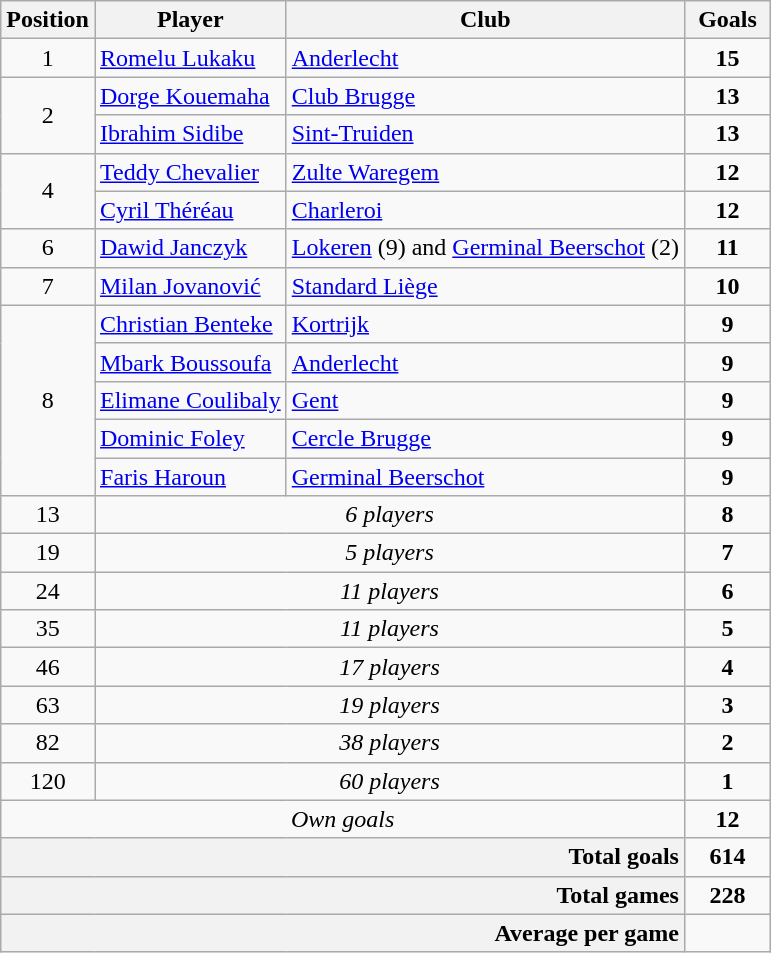<table class="wikitable">
<tr>
<th width="50px">Position</th>
<th>Player</th>
<th>Club</th>
<th width="50px">Goals</th>
</tr>
<tr>
<td align="center">1</td>
<td> <a href='#'>Romelu Lukaku</a></td>
<td><a href='#'>Anderlecht</a></td>
<td align=center><strong>15</strong></td>
</tr>
<tr>
<td rowspan=2 align="center">2</td>
<td> <a href='#'>Dorge Kouemaha</a></td>
<td><a href='#'>Club Brugge</a></td>
<td align=center><strong>13</strong></td>
</tr>
<tr>
<td> <a href='#'>Ibrahim Sidibe</a></td>
<td><a href='#'>Sint-Truiden</a></td>
<td align=center><strong>13</strong></td>
</tr>
<tr>
<td rowspan=2 align="center">4</td>
<td> <a href='#'>Teddy Chevalier</a></td>
<td><a href='#'>Zulte Waregem</a></td>
<td align=center><strong>12</strong></td>
</tr>
<tr>
<td> <a href='#'>Cyril Théréau</a></td>
<td><a href='#'>Charleroi</a></td>
<td align=center><strong>12</strong></td>
</tr>
<tr>
<td align="center">6</td>
<td> <a href='#'>Dawid Janczyk</a></td>
<td><a href='#'>Lokeren</a> (9) and <a href='#'>Germinal Beerschot</a> (2)</td>
<td align=center><strong>11</strong></td>
</tr>
<tr>
<td align="center">7</td>
<td> <a href='#'>Milan Jovanović</a></td>
<td><a href='#'>Standard Liège</a></td>
<td align=center><strong>10</strong></td>
</tr>
<tr>
<td rowspan=5 align="center">8</td>
<td> <a href='#'>Christian Benteke</a></td>
<td><a href='#'>Kortrijk</a></td>
<td align=center><strong>9</strong></td>
</tr>
<tr>
<td> <a href='#'>Mbark Boussoufa</a></td>
<td><a href='#'>Anderlecht</a></td>
<td align=center><strong>9</strong></td>
</tr>
<tr>
<td> <a href='#'>Elimane Coulibaly</a></td>
<td><a href='#'>Gent</a></td>
<td align=center><strong>9</strong></td>
</tr>
<tr>
<td> <a href='#'>Dominic Foley</a></td>
<td><a href='#'>Cercle Brugge</a></td>
<td align=center><strong>9</strong></td>
</tr>
<tr>
<td> <a href='#'>Faris Haroun</a></td>
<td><a href='#'>Germinal Beerschot</a></td>
<td align=center><strong>9</strong></td>
</tr>
<tr align="center">
<td>13</td>
<td colspan=2><em>6 players</em></td>
<td><strong>8</strong></td>
</tr>
<tr align="center">
<td>19</td>
<td colspan=2><em>5 players</em></td>
<td><strong>7</strong></td>
</tr>
<tr align="center">
<td>24</td>
<td colspan=2><em>11 players</em></td>
<td><strong>6</strong></td>
</tr>
<tr align="center">
<td>35</td>
<td colspan=2><em>11 players</em></td>
<td><strong>5</strong></td>
</tr>
<tr align="center">
<td>46</td>
<td colspan=2><em>17 players</em></td>
<td><strong>4</strong></td>
</tr>
<tr align="center">
<td>63</td>
<td colspan=2><em>19 players</em></td>
<td><strong>3</strong></td>
</tr>
<tr align="center">
<td>82</td>
<td colspan=2><em>38 players</em></td>
<td><strong>2</strong></td>
</tr>
<tr align="center">
<td>120</td>
<td colspan=2><em>60 players</em></td>
<td><strong>1</strong></td>
</tr>
<tr>
<td colspan=3 align="center"><em>Own goals</em></td>
<td align="center"><strong>12</strong></td>
</tr>
<tr>
<td bgcolor=#F2F2F2 colspan=3 align=right><strong>Total goals</strong></td>
<td align="center"><strong>614</strong></td>
</tr>
<tr>
<td bgcolor=#F2F2F2 colspan=3 align=right><strong>Total games</strong></td>
<td align=center><strong>228</strong></td>
</tr>
<tr>
<td bgcolor=#F2F2F2 colspan=3 align=right><strong>Average per game</strong></td>
<td align="center"><strong></strong></td>
</tr>
</table>
